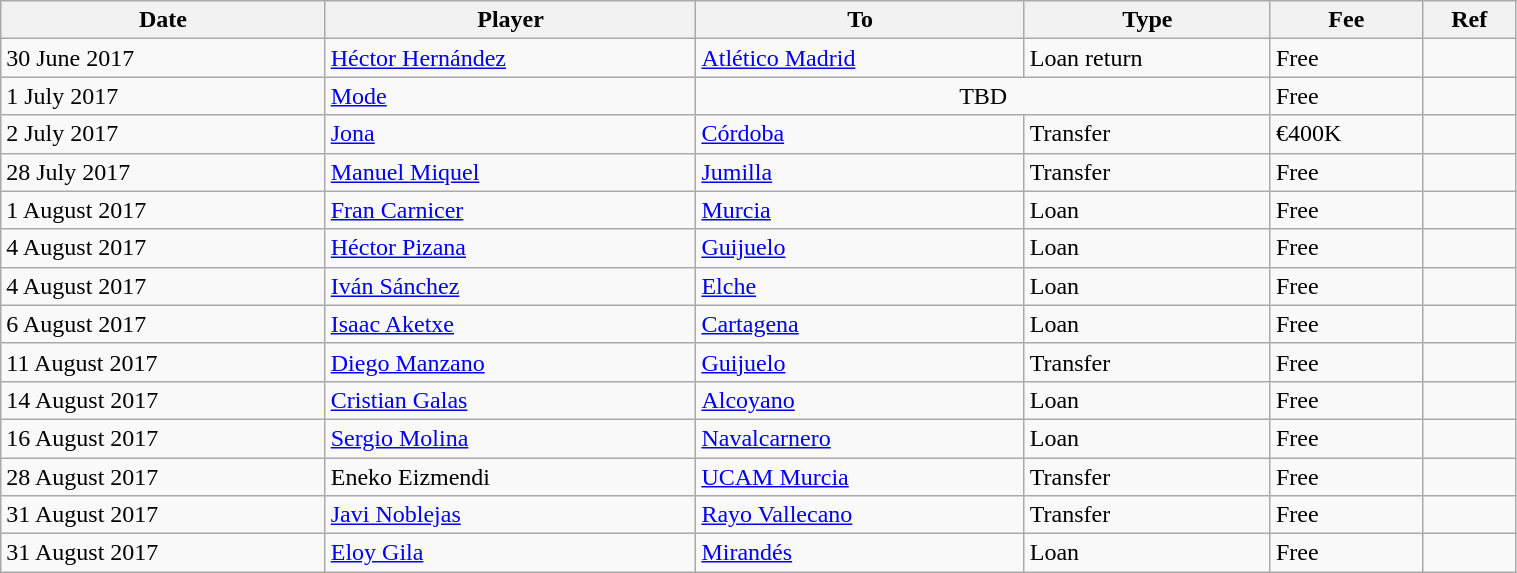<table class="wikitable" style="width:80%;">
<tr>
<th><strong>Date</strong></th>
<th><strong>Player</strong></th>
<th><strong>To</strong></th>
<th><strong>Type</strong></th>
<th><strong>Fee</strong></th>
<th><strong>Ref</strong></th>
</tr>
<tr>
<td>30 June 2017</td>
<td> <a href='#'>Héctor Hernández</a></td>
<td> <a href='#'>Atlético Madrid</a></td>
<td>Loan return</td>
<td>Free</td>
<td></td>
</tr>
<tr>
<td>1 July 2017</td>
<td> <a href='#'>Mode</a></td>
<td colspan="2" style="text-align:center;">TBD</td>
<td>Free</td>
<td></td>
</tr>
<tr>
<td>2 July 2017</td>
<td> <a href='#'>Jona</a></td>
<td> <a href='#'>Córdoba</a></td>
<td>Transfer</td>
<td>€400K</td>
<td></td>
</tr>
<tr>
<td>28 July 2017</td>
<td> <a href='#'>Manuel Miquel</a></td>
<td> <a href='#'>Jumilla</a></td>
<td>Transfer</td>
<td>Free</td>
<td></td>
</tr>
<tr>
<td>1 August 2017</td>
<td> <a href='#'>Fran Carnicer</a></td>
<td> <a href='#'>Murcia</a></td>
<td>Loan</td>
<td>Free</td>
<td></td>
</tr>
<tr>
<td>4 August 2017</td>
<td> <a href='#'>Héctor Pizana</a></td>
<td> <a href='#'>Guijuelo</a></td>
<td>Loan</td>
<td>Free</td>
<td></td>
</tr>
<tr>
<td>4 August 2017</td>
<td> <a href='#'>Iván Sánchez</a></td>
<td> <a href='#'>Elche</a></td>
<td>Loan</td>
<td>Free</td>
<td></td>
</tr>
<tr>
<td>6 August 2017</td>
<td> <a href='#'>Isaac Aketxe</a></td>
<td> <a href='#'>Cartagena</a></td>
<td>Loan</td>
<td>Free</td>
<td></td>
</tr>
<tr>
<td>11 August 2017</td>
<td> <a href='#'>Diego Manzano</a></td>
<td> <a href='#'>Guijuelo</a></td>
<td>Transfer</td>
<td>Free</td>
<td></td>
</tr>
<tr>
<td>14 August 2017</td>
<td> <a href='#'>Cristian Galas</a></td>
<td> <a href='#'>Alcoyano</a></td>
<td>Loan</td>
<td>Free</td>
<td></td>
</tr>
<tr>
<td>16 August 2017</td>
<td> <a href='#'>Sergio Molina</a></td>
<td> <a href='#'>Navalcarnero</a></td>
<td>Loan</td>
<td>Free</td>
<td></td>
</tr>
<tr>
<td>28 August 2017</td>
<td> Eneko Eizmendi</td>
<td> <a href='#'>UCAM Murcia</a></td>
<td>Transfer</td>
<td>Free</td>
<td></td>
</tr>
<tr>
<td>31 August 2017</td>
<td> <a href='#'>Javi Noblejas</a></td>
<td> <a href='#'>Rayo Vallecano</a></td>
<td>Transfer</td>
<td>Free</td>
<td></td>
</tr>
<tr>
<td>31 August 2017</td>
<td> <a href='#'>Eloy Gila</a></td>
<td> <a href='#'>Mirandés</a></td>
<td>Loan</td>
<td>Free</td>
<td></td>
</tr>
</table>
